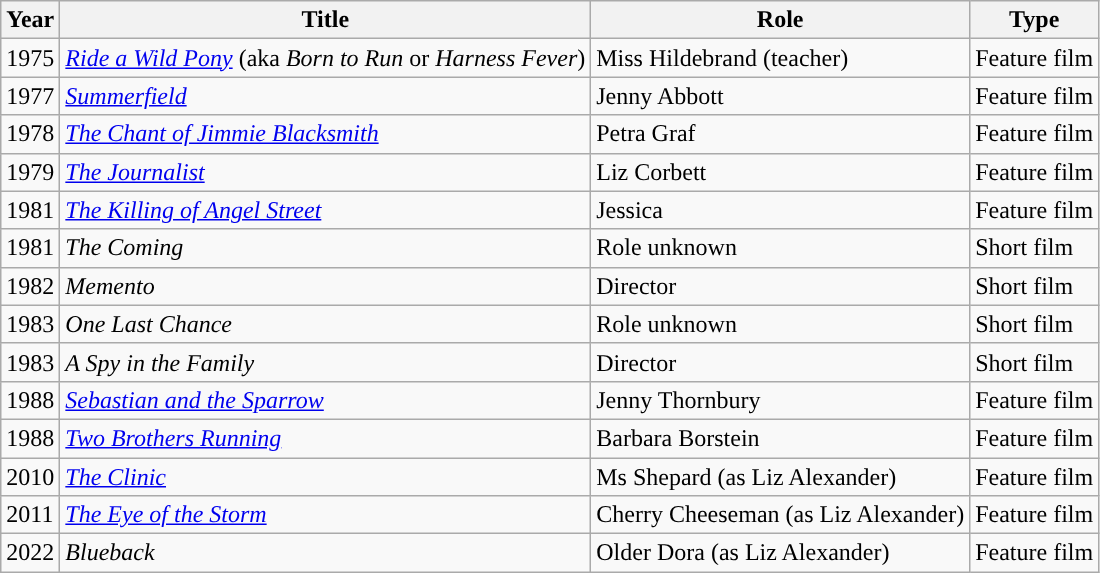<table class="wikitable">
<tr>
<th>Year</th>
<th>Title</th>
<th>Role</th>
<th>Type</th>
</tr>
<tr>
<td>1975</td>
<td><em><a href='#'>Ride a Wild Pony</a></em> (aka <em>Born to Run</em> or <em>Harness Fever</em>)</td>
<td>Miss Hildebrand (teacher)</td>
<td>Feature film</td>
</tr>
<tr>
<td>1977</td>
<td><em><a href='#'>Summerfield</a></em></td>
<td>Jenny Abbott</td>
<td>Feature film</td>
</tr>
<tr>
<td>1978</td>
<td><em><a href='#'>The Chant of Jimmie Blacksmith</a></em></td>
<td>Petra Graf</td>
<td>Feature film</td>
</tr>
<tr>
<td>1979</td>
<td><em><a href='#'>The Journalist</a></em></td>
<td>Liz Corbett</td>
<td>Feature film</td>
</tr>
<tr>
<td>1981</td>
<td><em><a href='#'>The Killing of Angel Street</a></em></td>
<td>Jessica</td>
<td>Feature film</td>
</tr>
<tr>
<td>1981</td>
<td><em>The Coming</em></td>
<td>Role unknown</td>
<td>Short film</td>
</tr>
<tr>
<td>1982</td>
<td><em>Memento</em></td>
<td>Director</td>
<td>Short film</td>
</tr>
<tr>
<td>1983</td>
<td><em>One Last Chance</em></td>
<td>Role unknown</td>
<td>Short film</td>
</tr>
<tr>
<td>1983</td>
<td><em>A Spy in the Family</em></td>
<td>Director</td>
<td>Short film</td>
</tr>
<tr>
<td>1988</td>
<td><em><a href='#'>Sebastian and the Sparrow</a></em></td>
<td>Jenny Thornbury</td>
<td>Feature film</td>
</tr>
<tr>
<td>1988</td>
<td><em><a href='#'>Two Brothers Running</a></em></td>
<td>Barbara Borstein</td>
<td>Feature film</td>
</tr>
<tr>
<td>2010</td>
<td><em><a href='#'>The Clinic</a></em></td>
<td>Ms Shepard (as Liz Alexander)</td>
<td>Feature film</td>
</tr>
<tr>
<td>2011</td>
<td><em><a href='#'>The Eye of the Storm</a></em></td>
<td>Cherry Cheeseman (as Liz Alexander)</td>
<td>Feature film</td>
</tr>
<tr>
<td>2022</td>
<td><em>Blueback</em></td>
<td>Older Dora (as Liz Alexander)</td>
<td>Feature film</td>
</tr>
</table>
